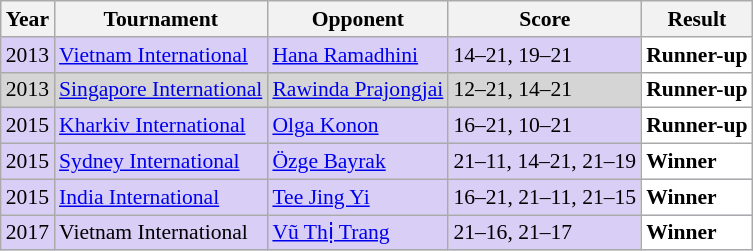<table class="sortable wikitable" style="font-size: 90%;">
<tr>
<th>Year</th>
<th>Tournament</th>
<th>Opponent</th>
<th>Score</th>
<th>Result</th>
</tr>
<tr style="background:#D8CEF6">
<td align="center">2013</td>
<td align="left"><a href='#'>Vietnam International</a></td>
<td align="left"> <a href='#'>Hana Ramadhini</a></td>
<td align="left">14–21, 19–21</td>
<td style="text-align:left; background:white"> <strong>Runner-up</strong></td>
</tr>
<tr style="background:#D5D5D5">
<td align="center">2013</td>
<td align="left"><a href='#'>Singapore International</a></td>
<td align="left"> <a href='#'>Rawinda Prajongjai</a></td>
<td align="left">12–21, 14–21</td>
<td style="text-align:left; background:white"> <strong>Runner-up</strong></td>
</tr>
<tr style="background:#D8CEF6">
<td align="center">2015</td>
<td align="left"><a href='#'>Kharkiv International</a></td>
<td align="left"> <a href='#'>Olga Konon</a></td>
<td align="left">16–21, 10–21</td>
<td style="text-align:left; background:white"> <strong>Runner-up</strong></td>
</tr>
<tr style="background:#D8CEF6">
<td align="center">2015</td>
<td align="left"><a href='#'>Sydney International</a></td>
<td align="left"> <a href='#'>Özge Bayrak</a></td>
<td align="left">21–11, 14–21, 21–19</td>
<td style="text-align:left; background:white"> <strong>Winner</strong></td>
</tr>
<tr style="background:#D8CEF6">
<td align="center">2015</td>
<td align="left"><a href='#'>India International</a></td>
<td align="left"> <a href='#'>Tee Jing Yi</a></td>
<td align="left">16–21, 21–11, 21–15</td>
<td style="text-align:left; background:white"> <strong>Winner</strong></td>
</tr>
<tr style="background:#D8CEF6">
<td align="center">2017</td>
<td align="left">Vietnam International</td>
<td align="left"> <a href='#'>Vũ Thị Trang</a></td>
<td align="left">21–16, 21–17</td>
<td style="text-align:left; background:white"> <strong>Winner</strong></td>
</tr>
</table>
